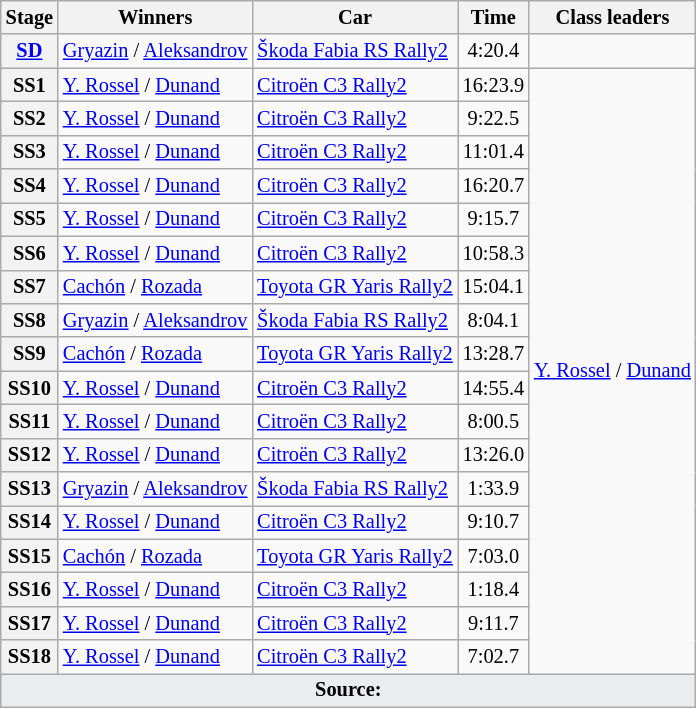<table class="wikitable" style="font-size:85%">
<tr>
<th>Stage</th>
<th>Winners</th>
<th>Car</th>
<th>Time</th>
<th>Class leaders</th>
</tr>
<tr>
<th><a href='#'>SD</a></th>
<td><a href='#'>Gryazin</a> / <a href='#'>Aleksandrov</a></td>
<td><a href='#'>Škoda Fabia RS Rally2</a></td>
<td align="center">4:20.4</td>
<td></td>
</tr>
<tr>
<th>SS1</th>
<td><a href='#'>Y. Rossel</a> / <a href='#'>Dunand</a></td>
<td><a href='#'>Citroën C3 Rally2</a></td>
<td align="center">16:23.9</td>
<td rowspan="18"><a href='#'>Y. Rossel</a> / <a href='#'>Dunand</a></td>
</tr>
<tr>
<th>SS2</th>
<td><a href='#'>Y. Rossel</a> / <a href='#'>Dunand</a></td>
<td><a href='#'>Citroën C3 Rally2</a></td>
<td align="center">9:22.5</td>
</tr>
<tr>
<th>SS3</th>
<td><a href='#'>Y. Rossel</a> / <a href='#'>Dunand</a></td>
<td><a href='#'>Citroën C3 Rally2</a></td>
<td align="center">11:01.4</td>
</tr>
<tr>
<th>SS4</th>
<td><a href='#'>Y. Rossel</a> / <a href='#'>Dunand</a></td>
<td><a href='#'>Citroën C3 Rally2</a></td>
<td align="center">16:20.7</td>
</tr>
<tr>
<th>SS5</th>
<td><a href='#'>Y. Rossel</a> / <a href='#'>Dunand</a></td>
<td><a href='#'>Citroën C3 Rally2</a></td>
<td align="center">9:15.7</td>
</tr>
<tr>
<th>SS6</th>
<td><a href='#'>Y. Rossel</a> / <a href='#'>Dunand</a></td>
<td><a href='#'>Citroën C3 Rally2</a></td>
<td align="center">10:58.3</td>
</tr>
<tr>
<th>SS7</th>
<td><a href='#'>Cachón</a> / <a href='#'>Rozada</a></td>
<td><a href='#'>Toyota GR Yaris Rally2</a></td>
<td align="center">15:04.1</td>
</tr>
<tr>
<th>SS8</th>
<td><a href='#'>Gryazin</a> / <a href='#'>Aleksandrov</a></td>
<td><a href='#'>Škoda Fabia RS Rally2</a></td>
<td align="center">8:04.1</td>
</tr>
<tr>
<th>SS9</th>
<td><a href='#'>Cachón</a> / <a href='#'>Rozada</a></td>
<td><a href='#'>Toyota GR Yaris Rally2</a></td>
<td align="center">13:28.7</td>
</tr>
<tr>
<th>SS10</th>
<td><a href='#'>Y. Rossel</a> / <a href='#'>Dunand</a></td>
<td><a href='#'>Citroën C3 Rally2</a></td>
<td align="center">14:55.4</td>
</tr>
<tr>
<th>SS11</th>
<td><a href='#'>Y. Rossel</a> / <a href='#'>Dunand</a></td>
<td><a href='#'>Citroën C3 Rally2</a></td>
<td align="center">8:00.5</td>
</tr>
<tr>
<th>SS12</th>
<td><a href='#'>Y. Rossel</a> / <a href='#'>Dunand</a></td>
<td><a href='#'>Citroën C3 Rally2</a></td>
<td align="center">13:26.0</td>
</tr>
<tr>
<th>SS13</th>
<td><a href='#'>Gryazin</a> / <a href='#'>Aleksandrov</a></td>
<td><a href='#'>Škoda Fabia RS Rally2</a></td>
<td align="center">1:33.9</td>
</tr>
<tr>
<th>SS14</th>
<td><a href='#'>Y. Rossel</a> / <a href='#'>Dunand</a></td>
<td><a href='#'>Citroën C3 Rally2</a></td>
<td align="center">9:10.7</td>
</tr>
<tr>
<th>SS15</th>
<td><a href='#'>Cachón</a> / <a href='#'>Rozada</a></td>
<td><a href='#'>Toyota GR Yaris Rally2</a></td>
<td align="center">7:03.0</td>
</tr>
<tr>
<th>SS16</th>
<td><a href='#'>Y. Rossel</a> / <a href='#'>Dunand</a></td>
<td><a href='#'>Citroën C3 Rally2</a></td>
<td align="center">1:18.4</td>
</tr>
<tr>
<th>SS17</th>
<td><a href='#'>Y. Rossel</a> / <a href='#'>Dunand</a></td>
<td><a href='#'>Citroën C3 Rally2</a></td>
<td align="center">9:11.7</td>
</tr>
<tr>
<th>SS18</th>
<td><a href='#'>Y. Rossel</a> / <a href='#'>Dunand</a></td>
<td><a href='#'>Citroën C3 Rally2</a></td>
<td align="center">7:02.7</td>
</tr>
<tr>
<td style="background-color:#EAECF0; text-align:center" colspan="5"><strong>Source:</strong></td>
</tr>
</table>
